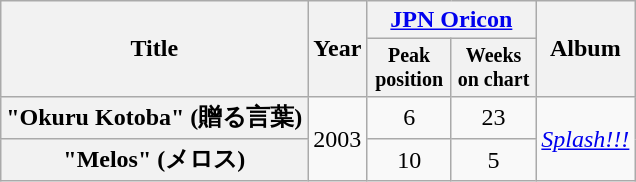<table class="wikitable plainrowheaders">
<tr>
<th scope="col" rowspan="2">Title</th>
<th scope="col" rowspan="2">Year</th>
<th scope="col" colspan="2"><a href='#'>JPN Oricon</a></th>
<th scope="col" rowspan="2">Album</th>
</tr>
<tr>
<th style="font-size:smaller;width:50px;" scope="col">Peak position</th>
<th style="font-size:smaller;width:50px;" scope="col">Weeks on chart</th>
</tr>
<tr>
<th scope="row">"Okuru Kotoba" (贈る言葉)</th>
<td align="center" rowspan="2">2003</td>
<td align="center">6</td>
<td align="center">23</td>
<td align="center" rowspan="2"><em><a href='#'>Splash!!!</a></em></td>
</tr>
<tr>
<th scope="row">"Melos" (メロス)</th>
<td align="center">10</td>
<td align="center">5</td>
</tr>
</table>
